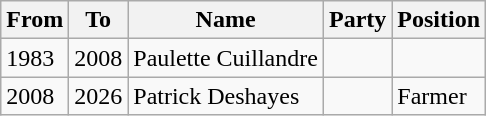<table class="wikitable">
<tr>
<th>From</th>
<th>To</th>
<th>Name</th>
<th>Party</th>
<th>Position</th>
</tr>
<tr>
<td>1983</td>
<td>2008</td>
<td>Paulette Cuillandre</td>
<td></td>
<td></td>
</tr>
<tr>
<td>2008</td>
<td>2026</td>
<td>Patrick Deshayes</td>
<td></td>
<td>Farmer</td>
</tr>
</table>
